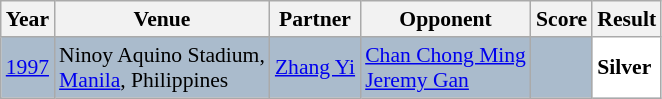<table class="sortable wikitable" style="font-size: 90%;">
<tr>
<th>Year</th>
<th>Venue</th>
<th>Partner</th>
<th>Opponent</th>
<th>Score</th>
<th>Result</th>
</tr>
<tr style="background:#AABBCC">
<td align="center"><a href='#'>1997</a></td>
<td align="left">Ninoy Aquino Stadium,<br><a href='#'>Manila</a>, Philippines</td>
<td align="left"> <a href='#'>Zhang Yi</a></td>
<td align="left"> <a href='#'>Chan Chong Ming</a><br> <a href='#'>Jeremy Gan</a></td>
<td align="left"></td>
<td style="text-align:left; background:white"> <strong>Silver</strong></td>
</tr>
</table>
